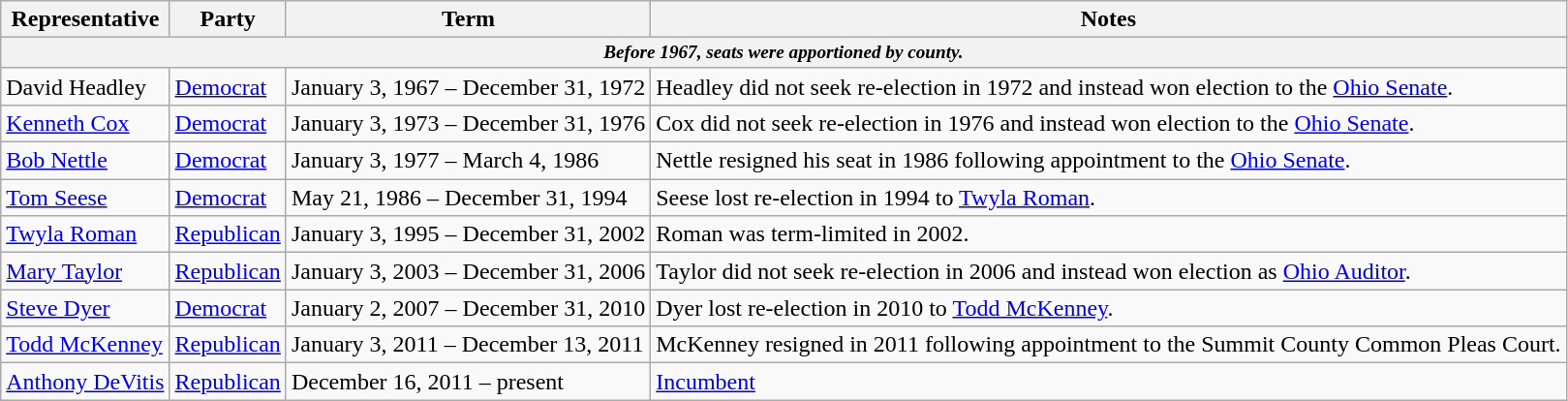<table class=wikitable>
<tr valign=bottom>
<th>Representative</th>
<th>Party</th>
<th>Term</th>
<th>Notes</th>
</tr>
<tr>
<th colspan=5 style="font-size: 80%;"><em>Before 1967, seats were apportioned by county.</em></th>
</tr>
<tr>
<td>David Headley</td>
<td><a href='#'>Democrat</a></td>
<td>January 3, 1967 – December 31, 1972</td>
<td>Headley did not seek re-election in 1972 and instead won election to the <a href='#'>Ohio Senate</a>.</td>
</tr>
<tr>
<td><a href='#'>Kenneth Cox</a></td>
<td><a href='#'>Democrat</a></td>
<td>January 3, 1973 – December 31, 1976</td>
<td>Cox did not seek re-election in 1976 and instead won election to the <a href='#'>Ohio Senate</a>.</td>
</tr>
<tr>
<td><a href='#'>Bob Nettle</a></td>
<td><a href='#'>Democrat</a></td>
<td>January 3, 1977 – March 4, 1986</td>
<td>Nettle resigned his seat in 1986 following appointment to the <a href='#'>Ohio Senate</a>.</td>
</tr>
<tr>
<td><a href='#'>Tom Seese</a></td>
<td><a href='#'>Democrat</a></td>
<td>May 21, 1986 – December 31, 1994</td>
<td>Seese lost re-election in 1994 to <a href='#'>Twyla Roman</a>.</td>
</tr>
<tr>
<td><a href='#'>Twyla Roman</a></td>
<td><a href='#'>Republican</a></td>
<td>January 3, 1995 – December 31, 2002</td>
<td>Roman was term-limited in 2002.</td>
</tr>
<tr>
<td><a href='#'>Mary Taylor</a></td>
<td><a href='#'>Republican</a></td>
<td>January 3, 2003 – December 31, 2006</td>
<td>Taylor did not seek re-election in 2006 and instead won election as <a href='#'>Ohio Auditor</a>.</td>
</tr>
<tr>
<td><a href='#'>Steve Dyer</a></td>
<td><a href='#'>Democrat</a></td>
<td>January 2, 2007 – December 31, 2010</td>
<td>Dyer lost re-election in 2010 to <a href='#'>Todd McKenney</a>.</td>
</tr>
<tr>
<td><a href='#'>Todd McKenney</a></td>
<td><a href='#'>Republican</a></td>
<td>January 3, 2011 – December 13, 2011</td>
<td>McKenney resigned in 2011 following appointment to the Summit County Common Pleas Court.</td>
</tr>
<tr>
<td><a href='#'>Anthony DeVitis</a></td>
<td><a href='#'>Republican</a></td>
<td>December 16, 2011 – present</td>
<td><a href='#'>Incumbent</a></td>
</tr>
</table>
